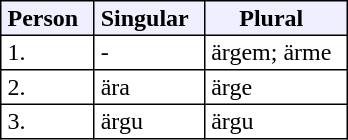<table style="border: 1px #000000 solid; border-collapse: collapse;">
<tr>
<th style="border: 1px #000000 solid; padding: 2px 10px 2px 4px; background-color: #EFEFFF;">Person</th>
<th style="border: 1px #000000 solid; padding: 2px 10px 2px 4px; background-color: #EFEFFF;">Singular</th>
<th style="border: 1px #000000 solid; padding: 2px 10px 2px 4px; background-color: #EFEFFF;">Plural</th>
</tr>
<tr>
<td style="border: 1px #000000 solid; padding: 2px 10px 2px 4px;">1.</td>
<td style="border: 1px #000000 solid; padding: 2px 10px 2px 4px;">-</td>
<td style="border: 1px #000000 solid; padding: 2px 10px 2px 4px;">ärgem; ärme</td>
</tr>
<tr>
<td style="border: 1px #000000 solid; padding: 2px 10px 2px 4px;">2.</td>
<td style="border: 1px #000000 solid; padding: 2px 10px 2px 4px;">ära</td>
<td style="border: 1px #000000 solid; padding: 2px 10px 2px 4px;">ärge</td>
</tr>
<tr>
<td style="border: 1px #000000 solid; padding: 2px 10px 2px 4px;">3.</td>
<td style="border: 1px #000000 solid; padding: 2px 10px 2px 4px;">ärgu</td>
<td style="border: 1px #000000 solid; padding: 2px 10px 2px 4px;">ärgu</td>
</tr>
</table>
